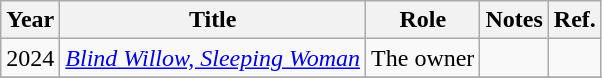<table class="wikitable ">
<tr>
<th>Year</th>
<th>Title</th>
<th>Role</th>
<th>Notes</th>
<th>Ref.</th>
</tr>
<tr>
<td>2024</td>
<td><em><a href='#'>Blind Willow, Sleeping Woman</a></em></td>
<td>The owner</td>
<td></td>
<td></td>
</tr>
<tr>
</tr>
</table>
